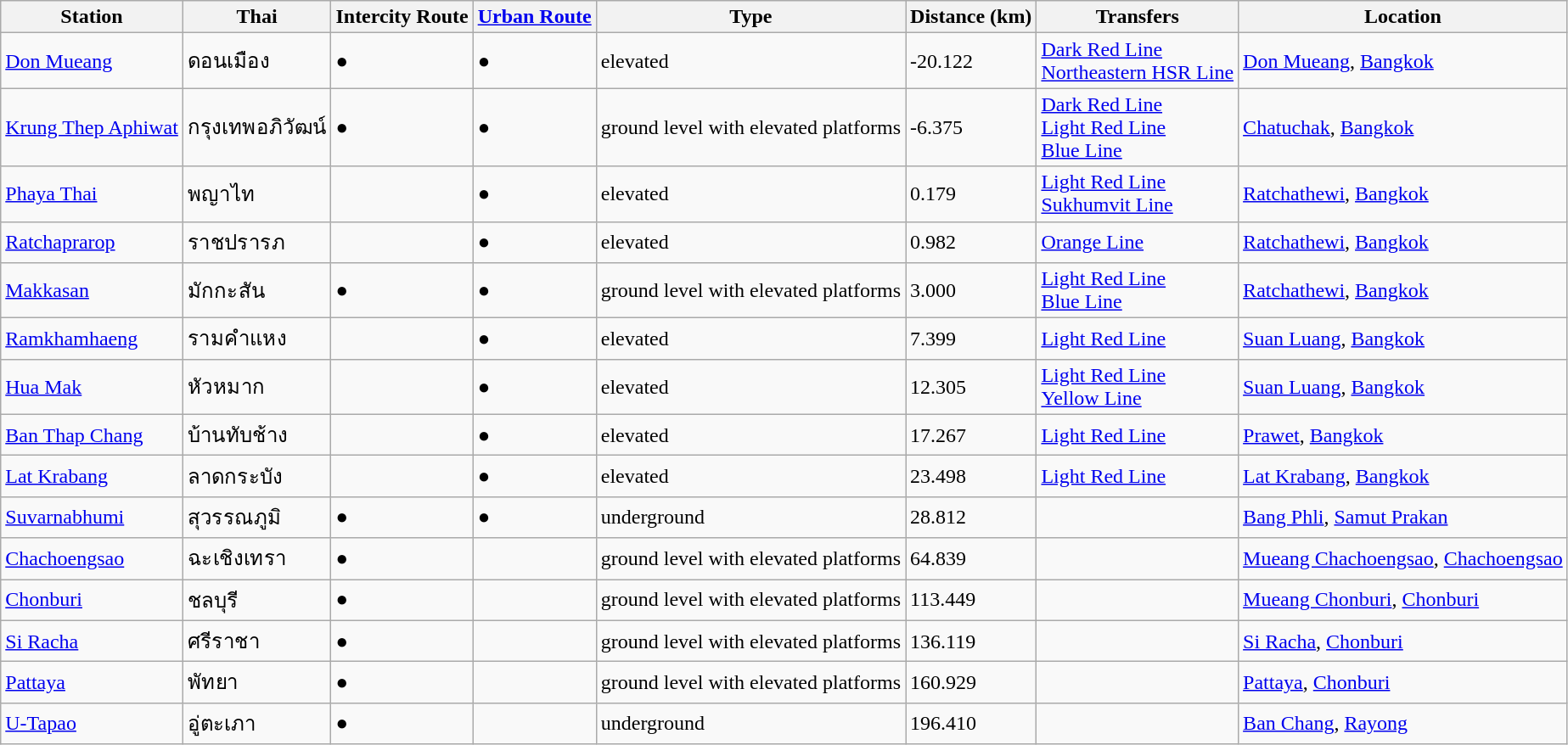<table class=wikitable>
<tr>
<th>Station</th>
<th>Thai</th>
<th>Intercity Route</th>
<th><a href='#'>Urban Route</a></th>
<th>Type</th>
<th>Distance (km)</th>
<th>Transfers</th>
<th>Location</th>
</tr>
<tr>
<td><a href='#'>Don Mueang</a></td>
<td>ดอนเมือง</td>
<td>●</td>
<td>●</td>
<td>elevated</td>
<td>-20.122</td>
<td> <a href='#'>Dark Red Line</a><br><a href='#'>Northeastern HSR Line</a></td>
<td><a href='#'>Don Mueang</a>, <a href='#'>Bangkok</a></td>
</tr>
<tr>
<td><a href='#'>Krung Thep Aphiwat</a></td>
<td>กรุงเทพอภิวัฒน์</td>
<td>●</td>
<td>●</td>
<td>ground level with elevated platforms</td>
<td>-6.375</td>
<td> <a href='#'>Dark Red Line</a><br> <a href='#'>Light Red Line</a><br> <a href='#'>Blue Line</a></td>
<td><a href='#'>Chatuchak</a>, <a href='#'>Bangkok</a></td>
</tr>
<tr>
<td><a href='#'>Phaya Thai</a></td>
<td>พญาไท</td>
<td></td>
<td>●</td>
<td>elevated</td>
<td>0.179</td>
<td> <a href='#'>Light Red Line</a><br> <a href='#'>Sukhumvit Line</a></td>
<td><a href='#'>Ratchathewi</a>, <a href='#'>Bangkok</a></td>
</tr>
<tr>
<td><a href='#'>Ratchaprarop</a></td>
<td>ราชปรารภ</td>
<td></td>
<td>●</td>
<td>elevated</td>
<td>0.982</td>
<td> <a href='#'>Orange Line</a></td>
<td><a href='#'>Ratchathewi</a>, <a href='#'>Bangkok</a></td>
</tr>
<tr>
<td><a href='#'>Makkasan</a></td>
<td>มักกะสัน</td>
<td>●</td>
<td>●</td>
<td>ground level with elevated platforms</td>
<td>3.000</td>
<td> <a href='#'>Light Red Line</a><br> <a href='#'>Blue Line</a></td>
<td><a href='#'>Ratchathewi</a>, <a href='#'>Bangkok</a></td>
</tr>
<tr>
<td><a href='#'>Ramkhamhaeng</a></td>
<td>รามคำแหง</td>
<td></td>
<td>●</td>
<td>elevated</td>
<td>7.399</td>
<td> <a href='#'>Light Red Line</a></td>
<td><a href='#'>Suan Luang</a>, <a href='#'>Bangkok</a></td>
</tr>
<tr>
<td><a href='#'>Hua Mak</a></td>
<td>หัวหมาก</td>
<td></td>
<td>●</td>
<td>elevated</td>
<td>12.305</td>
<td> <a href='#'>Light Red Line</a><br> <a href='#'>Yellow Line</a></td>
<td><a href='#'>Suan Luang</a>, <a href='#'>Bangkok</a></td>
</tr>
<tr>
<td><a href='#'>Ban Thap Chang</a></td>
<td>บ้านทับช้าง</td>
<td></td>
<td>●</td>
<td>elevated</td>
<td>17.267</td>
<td> <a href='#'>Light Red Line</a></td>
<td><a href='#'>Prawet</a>, <a href='#'>Bangkok</a></td>
</tr>
<tr>
<td><a href='#'>Lat Krabang</a></td>
<td>ลาดกระบัง</td>
<td></td>
<td>●</td>
<td>elevated</td>
<td>23.498</td>
<td> <a href='#'>Light Red Line</a></td>
<td><a href='#'>Lat Krabang</a>, <a href='#'>Bangkok</a></td>
</tr>
<tr>
<td><a href='#'>Suvarnabhumi</a></td>
<td>สุวรรณภูมิ</td>
<td>●</td>
<td>●</td>
<td>underground</td>
<td>28.812</td>
<td></td>
<td><a href='#'>Bang Phli</a>, <a href='#'>Samut Prakan</a></td>
</tr>
<tr>
<td><a href='#'>Chachoengsao</a></td>
<td>ฉะเชิงเทรา</td>
<td>●</td>
<td></td>
<td>ground level with elevated platforms</td>
<td>64.839</td>
<td></td>
<td><a href='#'>Mueang Chachoengsao</a>, <a href='#'>Chachoengsao</a></td>
</tr>
<tr>
<td><a href='#'>Chonburi</a></td>
<td>ชลบุรี</td>
<td>●</td>
<td></td>
<td>ground level with elevated platforms</td>
<td>113.449</td>
<td></td>
<td><a href='#'>Mueang Chonburi</a>, <a href='#'>Chonburi</a></td>
</tr>
<tr>
<td><a href='#'>Si Racha</a></td>
<td>ศรีราชา</td>
<td>●</td>
<td></td>
<td>ground level with elevated platforms</td>
<td>136.119</td>
<td></td>
<td><a href='#'>Si Racha</a>, <a href='#'>Chonburi</a></td>
</tr>
<tr>
<td><a href='#'>Pattaya</a></td>
<td>พัทยา</td>
<td>●</td>
<td></td>
<td>ground level with elevated platforms</td>
<td>160.929</td>
<td></td>
<td><a href='#'>Pattaya</a>, <a href='#'>Chonburi</a></td>
</tr>
<tr>
<td><a href='#'>U-Tapao</a></td>
<td>อู่ตะเภา</td>
<td>●</td>
<td></td>
<td>underground</td>
<td>196.410</td>
<td></td>
<td><a href='#'>Ban Chang</a>, <a href='#'>Rayong</a></td>
</tr>
</table>
